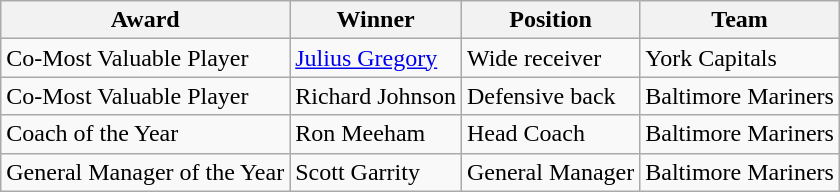<table class="wikitable">
<tr>
<th>Award</th>
<th>Winner</th>
<th>Position</th>
<th>Team</th>
</tr>
<tr>
<td>Co-Most Valuable Player</td>
<td><a href='#'>Julius Gregory</a></td>
<td>Wide receiver</td>
<td>York Capitals</td>
</tr>
<tr>
<td>Co-Most Valuable Player</td>
<td>Richard Johnson</td>
<td>Defensive back</td>
<td>Baltimore Mariners</td>
</tr>
<tr>
<td>Coach of the Year</td>
<td>Ron Meeham</td>
<td>Head Coach</td>
<td>Baltimore Mariners</td>
</tr>
<tr>
<td>General Manager of the Year</td>
<td>Scott Garrity</td>
<td>General Manager</td>
<td>Baltimore Mariners</td>
</tr>
</table>
